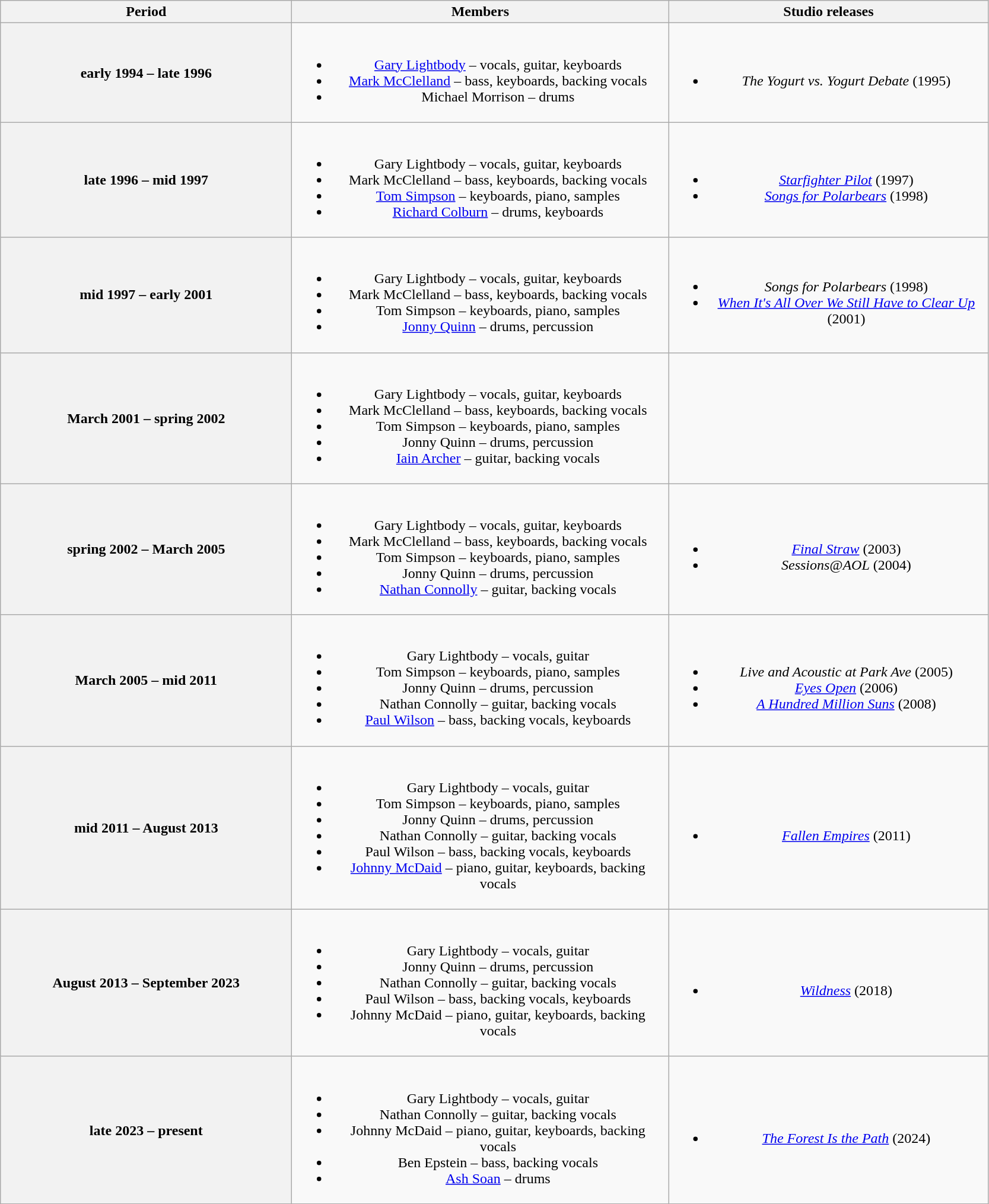<table class="wikitable plainrowheaders" style="text-align:center;">
<tr>
<th scope="col" style="width:20em;">Period</th>
<th scope="col" style="width:26em;">Members</th>
<th scope="col" style="width:22em;">Studio releases</th>
</tr>
<tr>
<th>early 1994 – late 1996</th>
<td><br><ul><li><a href='#'>Gary Lightbody</a> – vocals, guitar, keyboards</li><li><a href='#'>Mark McClelland</a> – bass, keyboards, backing vocals</li><li>Michael Morrison – drums</li></ul></td>
<td><br><ul><li><em>The Yogurt vs. Yogurt Debate</em> (1995)</li></ul></td>
</tr>
<tr>
<th>late 1996 – mid 1997</th>
<td><br><ul><li>Gary Lightbody – vocals, guitar, keyboards</li><li>Mark McClelland – bass, keyboards, backing vocals</li><li><a href='#'>Tom Simpson</a> – keyboards, piano, samples </li><li><a href='#'>Richard Colburn</a> – drums, keyboards </li></ul></td>
<td><br><ul><li><em><a href='#'>Starfighter Pilot</a></em> (1997)</li><li><em><a href='#'>Songs for Polarbears</a></em> (1998) </li></ul></td>
</tr>
<tr>
<th>mid 1997 – early 2001</th>
<td><br><ul><li>Gary Lightbody – vocals, guitar, keyboards</li><li>Mark McClelland – bass, keyboards, backing vocals</li><li>Tom Simpson – keyboards, piano, samples </li><li><a href='#'>Jonny Quinn</a> – drums, percussion</li></ul></td>
<td><br><ul><li><em>Songs for Polarbears</em> (1998) </li><li><em><a href='#'>When It's All Over We Still Have to Clear Up</a></em> (2001)</li></ul></td>
</tr>
<tr>
<th>March 2001 – spring 2002</th>
<td><br><ul><li>Gary Lightbody – vocals, guitar, keyboards</li><li>Mark McClelland – bass, keyboards, backing vocals</li><li>Tom Simpson – keyboards, piano, samples </li><li>Jonny Quinn – drums, percussion</li><li><a href='#'>Iain Archer</a> – guitar, backing vocals </li></ul></td>
<td></td>
</tr>
<tr>
<th>spring 2002 – March 2005</th>
<td><br><ul><li>Gary Lightbody – vocals, guitar, keyboards</li><li>Mark McClelland – bass, keyboards, backing vocals</li><li>Tom Simpson – keyboards, piano, samples </li><li>Jonny Quinn – drums, percussion</li><li><a href='#'>Nathan Connolly</a> – guitar, backing vocals</li></ul></td>
<td><br><ul><li><em><a href='#'>Final Straw</a></em> (2003)</li><li><em>Sessions@AOL</em> (2004)</li></ul></td>
</tr>
<tr>
<th>March 2005 – mid 2011</th>
<td><br><ul><li>Gary Lightbody – vocals, guitar</li><li>Tom Simpson – keyboards, piano, samples</li><li>Jonny Quinn – drums, percussion</li><li>Nathan Connolly – guitar, backing vocals</li><li><a href='#'>Paul Wilson</a> – bass, backing vocals, keyboards</li></ul></td>
<td><br><ul><li><em>Live and Acoustic at Park Ave</em> (2005)</li><li><em><a href='#'>Eyes Open</a></em> (2006)</li><li><em><a href='#'>A Hundred Million Suns</a></em> (2008)</li></ul></td>
</tr>
<tr>
<th>mid 2011 – August 2013</th>
<td><br><ul><li>Gary Lightbody – vocals, guitar</li><li>Tom Simpson – keyboards, piano, samples</li><li>Jonny Quinn – drums, percussion</li><li>Nathan Connolly – guitar, backing vocals</li><li>Paul Wilson – bass, backing vocals, keyboards</li><li><a href='#'>Johnny McDaid</a> – piano, guitar, keyboards, backing vocals</li></ul></td>
<td><br><ul><li><em><a href='#'>Fallen Empires</a></em> (2011)</li></ul></td>
</tr>
<tr>
<th>August 2013 – September 2023</th>
<td><br><ul><li>Gary Lightbody – vocals, guitar</li><li>Jonny Quinn – drums, percussion</li><li>Nathan Connolly – guitar, backing vocals</li><li>Paul Wilson – bass, backing vocals, keyboards</li><li>Johnny McDaid – piano, guitar, keyboards, backing vocals</li></ul></td>
<td><br><ul><li><em><a href='#'>Wildness</a></em> (2018)</li></ul></td>
</tr>
<tr>
<th>late 2023 – present</th>
<td><br><ul><li>Gary Lightbody – vocals, guitar</li><li>Nathan Connolly – guitar, backing vocals</li><li>Johnny McDaid – piano, guitar, keyboards, backing vocals</li><li>Ben Epstein – bass, backing vocals </li><li><a href='#'>Ash Soan</a> – drums </li></ul></td>
<td><br><ul><li><em><a href='#'>The Forest Is the Path</a></em> (2024)</li></ul></td>
</tr>
</table>
